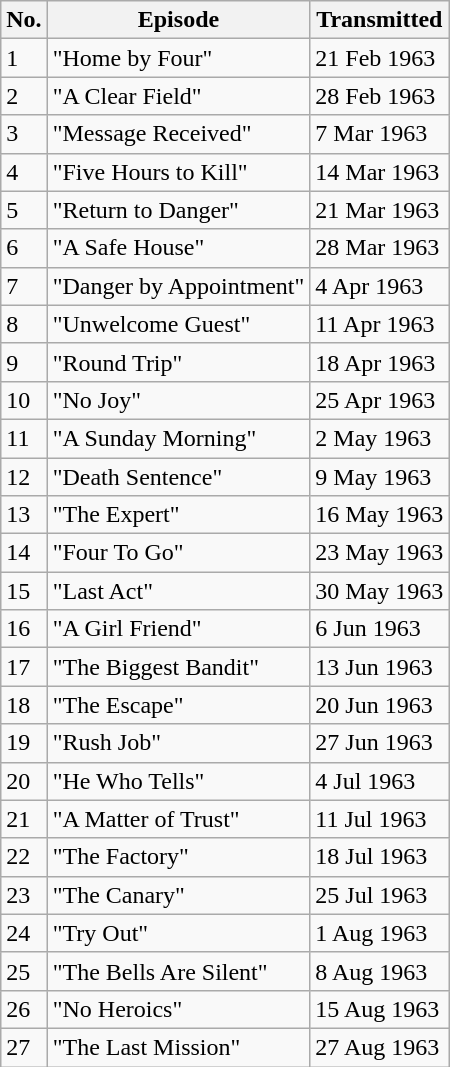<table class="wikitable">
<tr>
<th>No.</th>
<th>Episode</th>
<th>Transmitted</th>
</tr>
<tr>
<td>1</td>
<td>"Home by Four"</td>
<td>21 Feb 1963</td>
</tr>
<tr>
<td>2</td>
<td>"A Clear Field"</td>
<td>28 Feb 1963</td>
</tr>
<tr>
<td>3</td>
<td>"Message Received"</td>
<td>7 Mar 1963</td>
</tr>
<tr>
<td>4</td>
<td>"Five Hours to Kill"</td>
<td>14 Mar 1963</td>
</tr>
<tr>
<td>5</td>
<td>"Return to Danger"</td>
<td>21 Mar 1963</td>
</tr>
<tr>
<td>6</td>
<td>"A Safe House"</td>
<td>28 Mar 1963</td>
</tr>
<tr>
<td>7</td>
<td>"Danger by Appointment"</td>
<td>4 Apr 1963</td>
</tr>
<tr>
<td>8</td>
<td>"Unwelcome Guest"</td>
<td>11 Apr 1963</td>
</tr>
<tr>
<td>9</td>
<td>"Round Trip"</td>
<td>18 Apr 1963</td>
</tr>
<tr>
<td>10</td>
<td>"No Joy"</td>
<td>25 Apr 1963</td>
</tr>
<tr>
<td>11</td>
<td>"A Sunday Morning"</td>
<td>2 May 1963</td>
</tr>
<tr>
<td>12</td>
<td>"Death Sentence"</td>
<td>9 May 1963</td>
</tr>
<tr>
<td>13</td>
<td>"The Expert"</td>
<td>16 May 1963</td>
</tr>
<tr>
<td>14</td>
<td>"Four To Go"</td>
<td>23 May 1963</td>
</tr>
<tr>
<td>15</td>
<td>"Last Act"</td>
<td>30 May 1963</td>
</tr>
<tr>
<td>16</td>
<td>"A Girl Friend"</td>
<td>6 Jun 1963</td>
</tr>
<tr>
<td>17</td>
<td>"The Biggest Bandit"</td>
<td>13 Jun 1963</td>
</tr>
<tr>
<td>18</td>
<td>"The Escape"</td>
<td>20 Jun 1963</td>
</tr>
<tr>
<td>19</td>
<td>"Rush Job"</td>
<td>27 Jun 1963</td>
</tr>
<tr>
<td>20</td>
<td>"He Who Tells"</td>
<td>4 Jul 1963</td>
</tr>
<tr>
<td>21</td>
<td>"A Matter of Trust"</td>
<td>11 Jul 1963</td>
</tr>
<tr>
<td>22</td>
<td>"The Factory"</td>
<td>18 Jul 1963</td>
</tr>
<tr>
<td>23</td>
<td>"The Canary"</td>
<td>25 Jul 1963</td>
</tr>
<tr>
<td>24</td>
<td>"Try Out"</td>
<td>1 Aug 1963</td>
</tr>
<tr>
<td>25</td>
<td>"The Bells Are Silent"</td>
<td>8 Aug 1963</td>
</tr>
<tr>
<td>26</td>
<td>"No Heroics"</td>
<td>15 Aug 1963</td>
</tr>
<tr>
<td>27</td>
<td>"The Last Mission"</td>
<td>27 Aug 1963</td>
</tr>
</table>
